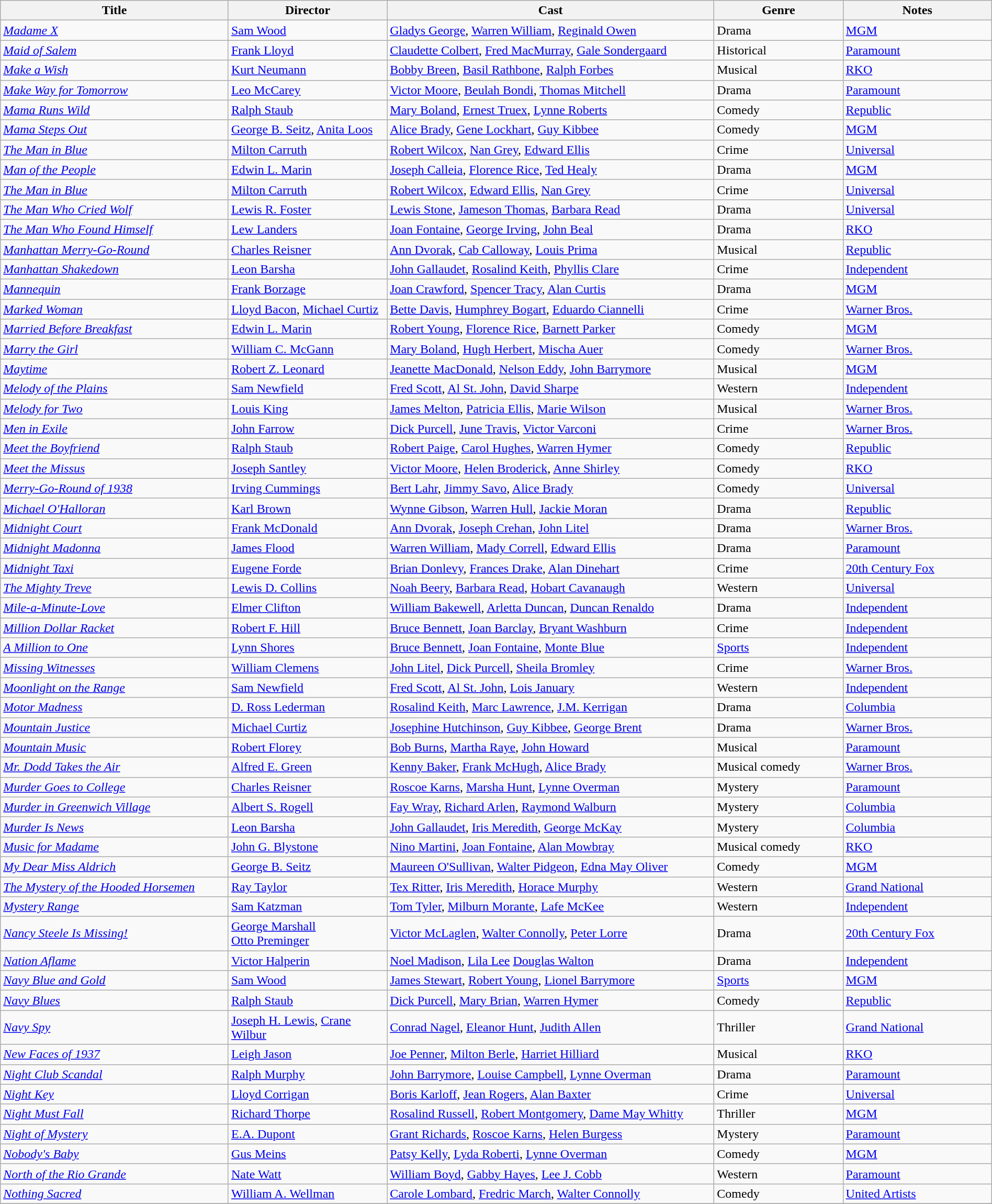<table class="wikitable" style="width:100%;">
<tr>
<th style="width:23%;">Title</th>
<th style="width:16%;">Director</th>
<th style="width:33%;">Cast</th>
<th style="width:13%;">Genre</th>
<th style="width:15%;">Notes</th>
</tr>
<tr>
<td><em><a href='#'>Madame X</a></em></td>
<td><a href='#'>Sam Wood</a></td>
<td><a href='#'>Gladys George</a>, <a href='#'>Warren William</a>, <a href='#'>Reginald Owen</a></td>
<td>Drama</td>
<td><a href='#'>MGM</a></td>
</tr>
<tr>
<td><em><a href='#'>Maid of Salem</a></em></td>
<td><a href='#'>Frank Lloyd</a></td>
<td><a href='#'>Claudette Colbert</a>, <a href='#'>Fred MacMurray</a>, <a href='#'>Gale Sondergaard</a></td>
<td>Historical</td>
<td><a href='#'>Paramount</a></td>
</tr>
<tr>
<td><em><a href='#'>Make a Wish</a></em></td>
<td><a href='#'>Kurt Neumann</a></td>
<td><a href='#'>Bobby Breen</a>, <a href='#'>Basil Rathbone</a>, <a href='#'>Ralph Forbes</a></td>
<td>Musical</td>
<td><a href='#'>RKO</a></td>
</tr>
<tr>
<td><em><a href='#'>Make Way for Tomorrow</a></em></td>
<td><a href='#'>Leo McCarey</a></td>
<td><a href='#'>Victor Moore</a>, <a href='#'>Beulah Bondi</a>, <a href='#'>Thomas Mitchell</a></td>
<td>Drama</td>
<td><a href='#'>Paramount</a></td>
</tr>
<tr>
<td><em><a href='#'>Mama Runs Wild</a></em></td>
<td><a href='#'>Ralph Staub</a></td>
<td><a href='#'>Mary Boland</a>, <a href='#'>Ernest Truex</a>, <a href='#'>Lynne Roberts</a></td>
<td>Comedy</td>
<td><a href='#'>Republic</a></td>
</tr>
<tr>
<td><em><a href='#'>Mama Steps Out</a></em></td>
<td><a href='#'>George B. Seitz</a>, <a href='#'>Anita Loos</a></td>
<td><a href='#'>Alice Brady</a>, <a href='#'>Gene Lockhart</a>, <a href='#'>Guy Kibbee</a></td>
<td>Comedy</td>
<td><a href='#'>MGM</a></td>
</tr>
<tr>
<td><em><a href='#'>The Man in Blue</a></em></td>
<td><a href='#'>Milton Carruth</a></td>
<td><a href='#'>Robert Wilcox</a>, <a href='#'>Nan Grey</a>, <a href='#'>Edward Ellis</a></td>
<td>Crime</td>
<td><a href='#'>Universal</a></td>
</tr>
<tr>
<td><em><a href='#'>Man of the People</a></em></td>
<td><a href='#'>Edwin L. Marin</a></td>
<td><a href='#'>Joseph Calleia</a>, <a href='#'>Florence Rice</a>, <a href='#'>Ted Healy</a></td>
<td>Drama</td>
<td><a href='#'>MGM</a></td>
</tr>
<tr>
<td><em><a href='#'>The Man in Blue</a></em></td>
<td><a href='#'>Milton Carruth</a></td>
<td><a href='#'>Robert Wilcox</a>, <a href='#'>Edward Ellis</a>, <a href='#'>Nan Grey</a></td>
<td>Crime</td>
<td><a href='#'>Universal</a></td>
</tr>
<tr>
<td><em><a href='#'>The Man Who Cried Wolf</a></em></td>
<td><a href='#'>Lewis R. Foster</a></td>
<td><a href='#'>Lewis Stone</a>, <a href='#'>Jameson Thomas</a>, <a href='#'>Barbara Read</a></td>
<td>Drama</td>
<td><a href='#'>Universal</a></td>
</tr>
<tr>
<td><em><a href='#'>The Man Who Found Himself</a></em></td>
<td><a href='#'>Lew Landers</a></td>
<td><a href='#'>Joan Fontaine</a>, <a href='#'>George Irving</a>, <a href='#'>John Beal</a></td>
<td>Drama</td>
<td><a href='#'>RKO</a></td>
</tr>
<tr>
<td><em><a href='#'>Manhattan Merry-Go-Round</a></em></td>
<td><a href='#'>Charles Reisner</a></td>
<td><a href='#'>Ann Dvorak</a>, <a href='#'>Cab Calloway</a>, <a href='#'>Louis Prima</a></td>
<td>Musical</td>
<td><a href='#'>Republic</a></td>
</tr>
<tr>
<td><em><a href='#'>Manhattan Shakedown</a></em></td>
<td><a href='#'>Leon Barsha</a></td>
<td><a href='#'>John Gallaudet</a>, <a href='#'>Rosalind Keith</a>, <a href='#'>Phyllis Clare</a></td>
<td>Crime</td>
<td><a href='#'>Independent</a></td>
</tr>
<tr>
<td><em><a href='#'>Mannequin</a></em></td>
<td><a href='#'>Frank Borzage</a></td>
<td><a href='#'>Joan Crawford</a>, <a href='#'>Spencer Tracy</a>, <a href='#'>Alan Curtis</a></td>
<td>Drama</td>
<td><a href='#'>MGM</a></td>
</tr>
<tr>
<td><em><a href='#'>Marked Woman</a></em></td>
<td><a href='#'>Lloyd Bacon</a>, <a href='#'>Michael Curtiz</a></td>
<td><a href='#'>Bette Davis</a>, <a href='#'>Humphrey Bogart</a>, <a href='#'>Eduardo Ciannelli</a></td>
<td>Crime</td>
<td><a href='#'>Warner Bros.</a></td>
</tr>
<tr>
<td><em><a href='#'>Married Before Breakfast</a></em></td>
<td><a href='#'>Edwin L. Marin</a></td>
<td><a href='#'>Robert Young</a>, <a href='#'>Florence Rice</a>, <a href='#'>Barnett Parker</a></td>
<td>Comedy</td>
<td><a href='#'>MGM</a></td>
</tr>
<tr>
<td><em><a href='#'>Marry the Girl</a></em></td>
<td><a href='#'>William C. McGann</a></td>
<td><a href='#'>Mary Boland</a>, <a href='#'>Hugh Herbert</a>, <a href='#'>Mischa Auer</a></td>
<td>Comedy</td>
<td><a href='#'>Warner Bros.</a></td>
</tr>
<tr>
<td><em><a href='#'>Maytime</a></em></td>
<td><a href='#'>Robert Z. Leonard</a></td>
<td><a href='#'>Jeanette MacDonald</a>, <a href='#'>Nelson Eddy</a>, <a href='#'>John Barrymore</a></td>
<td>Musical</td>
<td><a href='#'>MGM</a></td>
</tr>
<tr>
<td><em><a href='#'>Melody of the Plains</a></em></td>
<td><a href='#'>Sam Newfield</a></td>
<td><a href='#'>Fred Scott</a>, <a href='#'>Al St. John</a>, <a href='#'>David Sharpe</a></td>
<td>Western</td>
<td><a href='#'>Independent</a></td>
</tr>
<tr>
<td><em><a href='#'>Melody for Two</a></em></td>
<td><a href='#'>Louis King</a></td>
<td><a href='#'>James Melton</a>, <a href='#'>Patricia Ellis</a>, <a href='#'>Marie Wilson</a></td>
<td>Musical</td>
<td><a href='#'>Warner Bros.</a></td>
</tr>
<tr>
<td><em><a href='#'>Men in Exile</a></em></td>
<td><a href='#'>John Farrow</a></td>
<td><a href='#'>Dick Purcell</a>, <a href='#'>June Travis</a>, <a href='#'>Victor Varconi</a></td>
<td>Crime</td>
<td><a href='#'>Warner Bros.</a></td>
</tr>
<tr>
<td><em><a href='#'>Meet the Boyfriend</a></em></td>
<td><a href='#'>Ralph Staub</a></td>
<td><a href='#'>Robert Paige</a>, <a href='#'>Carol Hughes</a>, <a href='#'>Warren Hymer</a></td>
<td>Comedy</td>
<td><a href='#'>Republic</a></td>
</tr>
<tr>
<td><em><a href='#'>Meet the Missus</a></em></td>
<td><a href='#'>Joseph Santley</a></td>
<td><a href='#'>Victor Moore</a>, <a href='#'>Helen Broderick</a>, <a href='#'>Anne Shirley</a></td>
<td>Comedy</td>
<td><a href='#'>RKO</a></td>
</tr>
<tr>
<td><em><a href='#'>Merry-Go-Round of 1938</a></em></td>
<td><a href='#'>Irving Cummings</a></td>
<td><a href='#'>Bert Lahr</a>, <a href='#'>Jimmy Savo</a>, <a href='#'>Alice Brady</a></td>
<td>Comedy</td>
<td><a href='#'>Universal</a></td>
</tr>
<tr>
<td><em><a href='#'>Michael O'Halloran</a></em></td>
<td><a href='#'>Karl Brown</a></td>
<td><a href='#'>Wynne Gibson</a>, <a href='#'>Warren Hull</a>, <a href='#'>Jackie Moran</a></td>
<td>Drama</td>
<td><a href='#'>Republic</a></td>
</tr>
<tr>
<td><em><a href='#'>Midnight Court</a></em></td>
<td><a href='#'>Frank McDonald</a></td>
<td><a href='#'>Ann Dvorak</a>, <a href='#'>Joseph Crehan</a>, <a href='#'>John Litel</a></td>
<td>Drama</td>
<td><a href='#'>Warner Bros.</a></td>
</tr>
<tr>
<td><em><a href='#'>Midnight Madonna</a></em></td>
<td><a href='#'>James Flood</a></td>
<td><a href='#'>Warren William</a>, <a href='#'>Mady Correll</a>, <a href='#'>Edward Ellis</a></td>
<td>Drama</td>
<td><a href='#'>Paramount</a></td>
</tr>
<tr>
<td><em><a href='#'>Midnight Taxi</a></em></td>
<td><a href='#'>Eugene Forde</a></td>
<td><a href='#'>Brian Donlevy</a>, <a href='#'>Frances Drake</a>, <a href='#'>Alan Dinehart</a></td>
<td>Crime</td>
<td><a href='#'>20th Century Fox</a></td>
</tr>
<tr>
<td><em><a href='#'>The Mighty Treve</a></em></td>
<td><a href='#'>Lewis D. Collins</a></td>
<td><a href='#'>Noah Beery</a>, <a href='#'>Barbara Read</a>, <a href='#'>Hobart Cavanaugh</a></td>
<td>Western</td>
<td><a href='#'>Universal</a></td>
</tr>
<tr>
<td><em><a href='#'>Mile-a-Minute-Love</a></em></td>
<td><a href='#'>Elmer Clifton</a></td>
<td><a href='#'>William Bakewell</a>, <a href='#'>Arletta Duncan</a>, <a href='#'>Duncan Renaldo</a></td>
<td>Drama</td>
<td><a href='#'>Independent</a></td>
</tr>
<tr>
<td><em><a href='#'>Million Dollar Racket</a></em></td>
<td><a href='#'>Robert F. Hill</a></td>
<td><a href='#'>Bruce Bennett</a>, <a href='#'>Joan Barclay</a>, <a href='#'>Bryant Washburn</a></td>
<td>Crime</td>
<td><a href='#'>Independent</a></td>
</tr>
<tr>
<td><em><a href='#'>A Million to One</a></em></td>
<td><a href='#'>Lynn Shores</a></td>
<td><a href='#'>Bruce Bennett</a>, <a href='#'>Joan Fontaine</a>, <a href='#'>Monte Blue</a></td>
<td><a href='#'>Sports</a></td>
<td><a href='#'>Independent</a></td>
</tr>
<tr>
<td><em><a href='#'>Missing Witnesses</a></em></td>
<td><a href='#'>William Clemens</a></td>
<td><a href='#'>John Litel</a>, <a href='#'>Dick Purcell</a>, <a href='#'>Sheila Bromley</a></td>
<td>Crime</td>
<td><a href='#'>Warner Bros.</a></td>
</tr>
<tr>
<td><em><a href='#'>Moonlight on the Range</a></em></td>
<td><a href='#'>Sam Newfield</a></td>
<td><a href='#'>Fred Scott</a>, <a href='#'>Al St. John</a>, <a href='#'>Lois January</a></td>
<td>Western</td>
<td><a href='#'>Independent</a></td>
</tr>
<tr>
<td><em><a href='#'>Motor Madness</a></em></td>
<td><a href='#'>D. Ross Lederman</a></td>
<td><a href='#'>Rosalind Keith</a>, <a href='#'>Marc Lawrence</a>, <a href='#'>J.M. Kerrigan</a></td>
<td>Drama</td>
<td><a href='#'>Columbia</a></td>
</tr>
<tr>
<td><em><a href='#'>Mountain Justice</a></em></td>
<td><a href='#'>Michael Curtiz</a></td>
<td><a href='#'>Josephine Hutchinson</a>, <a href='#'>Guy Kibbee</a>, <a href='#'>George Brent</a></td>
<td>Drama</td>
<td><a href='#'>Warner Bros.</a></td>
</tr>
<tr>
<td><em><a href='#'>Mountain Music</a></em></td>
<td><a href='#'>Robert Florey</a></td>
<td><a href='#'>Bob Burns</a>, <a href='#'>Martha Raye</a>, <a href='#'>John Howard</a></td>
<td>Musical</td>
<td><a href='#'>Paramount</a></td>
</tr>
<tr>
<td><em><a href='#'>Mr. Dodd Takes the Air</a></em></td>
<td><a href='#'>Alfred E. Green</a></td>
<td><a href='#'>Kenny Baker</a>, <a href='#'>Frank McHugh</a>, <a href='#'>Alice Brady</a></td>
<td>Musical comedy</td>
<td><a href='#'>Warner Bros.</a></td>
</tr>
<tr>
<td><em><a href='#'>Murder Goes to College</a></em></td>
<td><a href='#'>Charles Reisner</a></td>
<td><a href='#'>Roscoe Karns</a>, <a href='#'>Marsha Hunt</a>, <a href='#'>Lynne Overman</a></td>
<td>Mystery</td>
<td><a href='#'>Paramount</a></td>
</tr>
<tr>
<td><em><a href='#'>Murder in Greenwich Village</a></em></td>
<td><a href='#'>Albert S. Rogell</a></td>
<td><a href='#'>Fay Wray</a>, <a href='#'>Richard Arlen</a>, <a href='#'>Raymond Walburn</a></td>
<td>Mystery</td>
<td><a href='#'>Columbia</a></td>
</tr>
<tr>
<td><em><a href='#'>Murder Is News</a></em></td>
<td><a href='#'>Leon Barsha</a></td>
<td><a href='#'>John Gallaudet</a>, <a href='#'>Iris Meredith</a>, <a href='#'>George McKay</a></td>
<td>Mystery</td>
<td><a href='#'>Columbia</a></td>
</tr>
<tr>
<td><em><a href='#'>Music for Madame</a></em></td>
<td><a href='#'>John G. Blystone</a></td>
<td><a href='#'>Nino Martini</a>, <a href='#'>Joan Fontaine</a>, <a href='#'>Alan Mowbray</a></td>
<td>Musical comedy</td>
<td><a href='#'>RKO</a></td>
</tr>
<tr>
<td><em><a href='#'>My Dear Miss Aldrich</a></em></td>
<td><a href='#'>George B. Seitz</a></td>
<td><a href='#'>Maureen O'Sullivan</a>, <a href='#'>Walter Pidgeon</a>, <a href='#'>Edna May Oliver</a></td>
<td>Comedy</td>
<td><a href='#'>MGM</a></td>
</tr>
<tr>
<td><em><a href='#'>The Mystery of the Hooded Horsemen</a></em></td>
<td><a href='#'>Ray Taylor</a></td>
<td><a href='#'>Tex Ritter</a>, <a href='#'>Iris Meredith</a>, <a href='#'>Horace Murphy</a></td>
<td>Western</td>
<td><a href='#'>Grand National</a></td>
</tr>
<tr>
<td><em><a href='#'>Mystery Range</a></em></td>
<td><a href='#'>Sam Katzman</a></td>
<td><a href='#'>Tom Tyler</a>, <a href='#'>Milburn Morante</a>, <a href='#'>Lafe McKee</a></td>
<td>Western</td>
<td><a href='#'>Independent</a></td>
</tr>
<tr>
<td><em><a href='#'>Nancy Steele Is Missing!</a></em></td>
<td><a href='#'>George Marshall</a><br><a href='#'>Otto Preminger</a></td>
<td><a href='#'>Victor McLaglen</a>, <a href='#'>Walter Connolly</a>, <a href='#'>Peter Lorre</a></td>
<td>Drama</td>
<td><a href='#'>20th Century Fox</a></td>
</tr>
<tr>
<td><em><a href='#'>Nation Aflame</a></em></td>
<td><a href='#'>Victor Halperin</a></td>
<td><a href='#'>Noel Madison</a>, <a href='#'>Lila Lee</a> <a href='#'>Douglas Walton</a></td>
<td>Drama</td>
<td><a href='#'>Independent</a></td>
</tr>
<tr>
<td><em><a href='#'>Navy Blue and Gold</a></em></td>
<td><a href='#'>Sam Wood</a></td>
<td><a href='#'>James Stewart</a>, <a href='#'>Robert Young</a>, <a href='#'>Lionel Barrymore</a></td>
<td><a href='#'>Sports</a></td>
<td><a href='#'>MGM</a></td>
</tr>
<tr>
<td><em><a href='#'>Navy Blues</a></em></td>
<td><a href='#'>Ralph Staub</a></td>
<td><a href='#'>Dick Purcell</a>, <a href='#'>Mary Brian</a>, <a href='#'>Warren Hymer</a></td>
<td>Comedy</td>
<td><a href='#'>Republic</a></td>
</tr>
<tr>
<td><em><a href='#'>Navy Spy</a></em></td>
<td><a href='#'>Joseph H. Lewis</a>, <a href='#'>Crane Wilbur</a></td>
<td><a href='#'>Conrad Nagel</a>, <a href='#'>Eleanor Hunt</a>, <a href='#'>Judith Allen</a></td>
<td>Thriller</td>
<td><a href='#'>Grand National</a></td>
</tr>
<tr>
<td><em><a href='#'>New Faces of 1937</a></em></td>
<td><a href='#'>Leigh Jason</a></td>
<td><a href='#'>Joe Penner</a>, <a href='#'>Milton Berle</a>, <a href='#'>Harriet Hilliard</a></td>
<td>Musical</td>
<td><a href='#'>RKO</a></td>
</tr>
<tr>
<td><em><a href='#'>Night Club Scandal</a></em></td>
<td><a href='#'>Ralph Murphy</a></td>
<td><a href='#'>John Barrymore</a>, <a href='#'>Louise Campbell</a>, <a href='#'>Lynne Overman</a></td>
<td>Drama</td>
<td><a href='#'>Paramount</a></td>
</tr>
<tr>
<td><em><a href='#'>Night Key</a></em></td>
<td><a href='#'>Lloyd Corrigan</a></td>
<td><a href='#'>Boris Karloff</a>, <a href='#'>Jean Rogers</a>, <a href='#'>Alan Baxter</a></td>
<td>Crime</td>
<td><a href='#'>Universal</a></td>
</tr>
<tr>
<td><em><a href='#'>Night Must Fall</a></em></td>
<td><a href='#'>Richard Thorpe</a></td>
<td><a href='#'>Rosalind Russell</a>, <a href='#'>Robert Montgomery</a>, <a href='#'>Dame May Whitty</a></td>
<td>Thriller</td>
<td><a href='#'>MGM</a></td>
</tr>
<tr>
<td><em><a href='#'>Night of Mystery</a></em></td>
<td><a href='#'>E.A. Dupont</a></td>
<td><a href='#'>Grant Richards</a>, <a href='#'>Roscoe Karns</a>, <a href='#'>Helen Burgess</a></td>
<td>Mystery</td>
<td><a href='#'>Paramount</a></td>
</tr>
<tr>
<td><em><a href='#'>Nobody's Baby</a></em></td>
<td><a href='#'>Gus Meins</a></td>
<td><a href='#'>Patsy Kelly</a>, <a href='#'>Lyda Roberti</a>, <a href='#'>Lynne Overman</a></td>
<td>Comedy</td>
<td><a href='#'>MGM</a></td>
</tr>
<tr>
<td><em><a href='#'>North of the Rio Grande</a></em></td>
<td><a href='#'>Nate Watt</a></td>
<td><a href='#'>William Boyd</a>, <a href='#'>Gabby Hayes</a>, <a href='#'>Lee J. Cobb</a></td>
<td>Western</td>
<td><a href='#'>Paramount</a></td>
</tr>
<tr>
<td><em><a href='#'>Nothing Sacred</a></em></td>
<td><a href='#'>William A. Wellman</a></td>
<td><a href='#'>Carole Lombard</a>, <a href='#'>Fredric March</a>, <a href='#'>Walter Connolly</a></td>
<td>Comedy</td>
<td><a href='#'>United Artists</a></td>
</tr>
<tr>
</tr>
</table>
